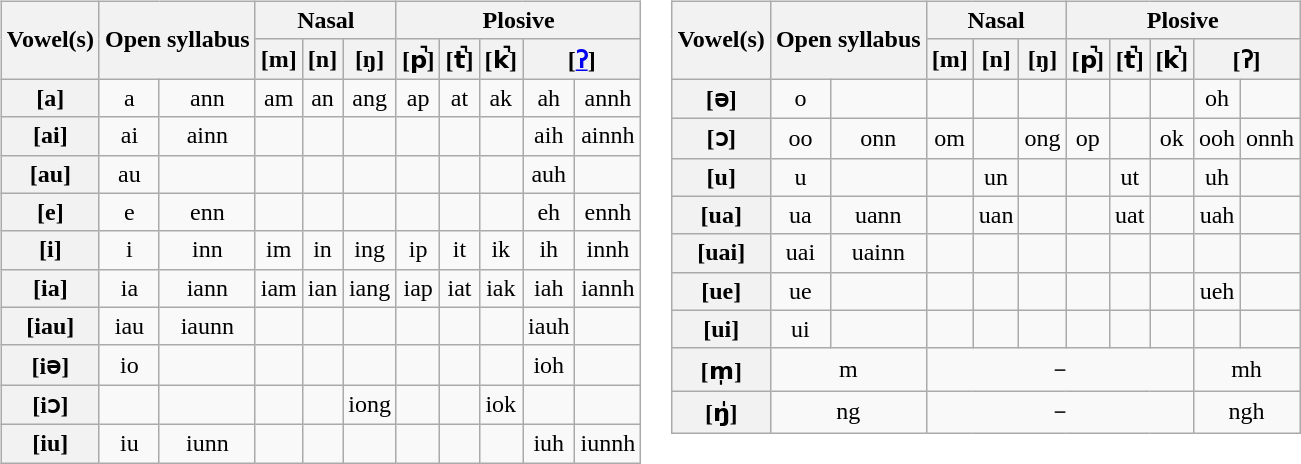<table>
<tr>
<td valign=top><br><table class=wikitable>
<tr>
<th rowspan=2>Vowel(s)</th>
<th rowspan=2 colspan=2>Open syllabus</th>
<th colspan=3>Nasal</th>
<th colspan=5>Plosive</th>
</tr>
<tr align=center>
<th>[m]</th>
<th>[n]</th>
<th>[ŋ]</th>
<th>[p̚]</th>
<th>[t̚]</th>
<th>[k̚]</th>
<th colspan=2>[<a href='#'>ʔ</a>]</th>
</tr>
<tr align=center>
<th>[a]</th>
<td>a</td>
<td>ann</td>
<td>am</td>
<td>an</td>
<td>ang</td>
<td>ap</td>
<td>at</td>
<td>ak</td>
<td>ah</td>
<td>annh</td>
</tr>
<tr align=center>
<th>[ai]</th>
<td>ai</td>
<td>ainn</td>
<td></td>
<td></td>
<td></td>
<td></td>
<td></td>
<td></td>
<td>aih</td>
<td>ainnh</td>
</tr>
<tr align=center>
<th>[au]</th>
<td>au</td>
<td></td>
<td></td>
<td></td>
<td></td>
<td></td>
<td></td>
<td></td>
<td>auh</td>
<td></td>
</tr>
<tr align=center>
<th>[e]</th>
<td>e</td>
<td>enn</td>
<td></td>
<td></td>
<td></td>
<td></td>
<td></td>
<td></td>
<td>eh</td>
<td>ennh</td>
</tr>
<tr align=center>
<th>[i]</th>
<td>i</td>
<td>inn</td>
<td>im</td>
<td>in</td>
<td>ing</td>
<td>ip</td>
<td>it</td>
<td>ik</td>
<td>ih</td>
<td>innh</td>
</tr>
<tr align=center>
<th>[ia]</th>
<td>ia</td>
<td>iann</td>
<td>iam</td>
<td>ian</td>
<td>iang</td>
<td>iap</td>
<td>iat</td>
<td>iak</td>
<td>iah</td>
<td>iannh</td>
</tr>
<tr align=center>
<th>[iau]</th>
<td>iau</td>
<td>iaunn</td>
<td></td>
<td></td>
<td></td>
<td></td>
<td></td>
<td></td>
<td>iauh</td>
<td></td>
</tr>
<tr align=center>
<th>[iə]</th>
<td>io</td>
<td></td>
<td></td>
<td></td>
<td></td>
<td></td>
<td></td>
<td></td>
<td>ioh</td>
<td></td>
</tr>
<tr align=center>
<th>[iɔ]</th>
<td></td>
<td></td>
<td></td>
<td></td>
<td>iong</td>
<td></td>
<td></td>
<td>iok</td>
<td></td>
<td></td>
</tr>
<tr align=center>
<th>[iu]</th>
<td>iu</td>
<td>iunn</td>
<td></td>
<td></td>
<td></td>
<td></td>
<td></td>
<td></td>
<td>iuh</td>
<td>iunnh</td>
</tr>
</table>
</td>
<td valign=top><br><table class=wikitable>
<tr>
<th rowspan=2>Vowel(s)</th>
<th rowspan=2 colspan=2>Open syllabus</th>
<th colspan=3>Nasal</th>
<th colspan=5>Plosive</th>
</tr>
<tr align=center>
<th>[m]</th>
<th>[n]</th>
<th>[ŋ]</th>
<th>[p̚]</th>
<th>[t̚]</th>
<th>[k̚]</th>
<th colspan=2>[ʔ]</th>
</tr>
<tr align=center>
<th>[ə]</th>
<td>o</td>
<td></td>
<td></td>
<td></td>
<td></td>
<td></td>
<td></td>
<td></td>
<td>oh</td>
<td></td>
</tr>
<tr align=center>
<th>[ɔ]</th>
<td>oo</td>
<td>onn</td>
<td>om</td>
<td></td>
<td>ong</td>
<td>op</td>
<td></td>
<td>ok</td>
<td>ooh</td>
<td>onnh</td>
</tr>
<tr align=center>
<th>[u]</th>
<td>u</td>
<td></td>
<td></td>
<td>un</td>
<td></td>
<td></td>
<td>ut</td>
<td></td>
<td>uh</td>
<td></td>
</tr>
<tr align=center>
<th>[ua]</th>
<td>ua</td>
<td>uann</td>
<td></td>
<td>uan</td>
<td></td>
<td></td>
<td>uat</td>
<td></td>
<td>uah</td>
<td></td>
</tr>
<tr align=center>
<th>[uai]</th>
<td>uai</td>
<td>uainn</td>
<td></td>
<td></td>
<td></td>
<td></td>
<td></td>
<td></td>
<td></td>
<td></td>
</tr>
<tr align=center>
<th>[ue]</th>
<td>ue</td>
<td></td>
<td></td>
<td></td>
<td></td>
<td></td>
<td></td>
<td></td>
<td>ueh</td>
<td></td>
</tr>
<tr align=center>
<th>[ui]</th>
<td>ui</td>
<td></td>
<td></td>
<td></td>
<td></td>
<td></td>
<td></td>
<td></td>
<td></td>
<td></td>
</tr>
<tr align=center>
<th>[m̩]</th>
<td colspan=2>m</td>
<td colspan=6>－</td>
<td colspan=2>mh</td>
</tr>
<tr align=center>
<th>[ŋ̍]</th>
<td colspan=2>ng</td>
<td colspan=6>－</td>
<td colspan=2>ngh</td>
</tr>
</table>
</td>
</tr>
</table>
